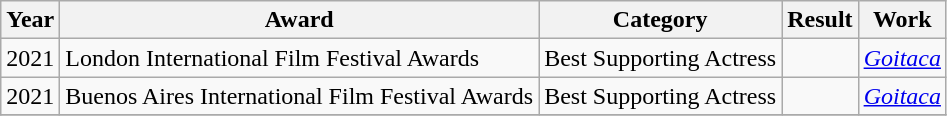<table class="wikitable sortable">
<tr>
<th>Year</th>
<th>Award</th>
<th>Category</th>
<th>Result</th>
<th>Work</th>
</tr>
<tr>
<td>2021</td>
<td>London International Film Festival Awards</td>
<td>Best Supporting Actress</td>
<td></td>
<td><em><a href='#'>Goitaca</a></em></td>
</tr>
<tr>
<td>2021</td>
<td>Buenos Aires International Film Festival Awards</td>
<td>Best Supporting Actress</td>
<td></td>
<td><em><a href='#'>Goitaca</a></em></td>
</tr>
<tr>
</tr>
</table>
